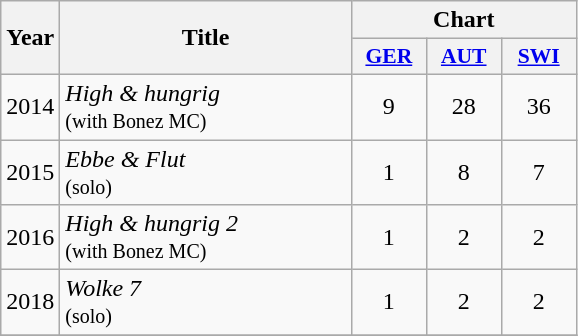<table class="wikitable">
<tr>
<th width="28" rowspan="2">Year</th>
<th width="187" rowspan="2">Title</th>
<th colspan="3">Chart</th>
</tr>
<tr>
<th scope="col" style="width:3em;font-size:90%;"><a href='#'>GER</a><br></th>
<th scope="col" style="width:3em;font-size:90%;"><a href='#'>AUT</a><br></th>
<th scope="col" style="width:3em;font-size:90%;"><a href='#'>SWI</a><br></th>
</tr>
<tr>
<td>2014</td>
<td><em>High & hungrig</em><br><small>(with Bonez MC)</small></td>
<td align="center">9</td>
<td align="center">28</td>
<td align="center">36</td>
</tr>
<tr>
<td>2015</td>
<td><em>Ebbe & Flut</em><br><small>(solo)</small></td>
<td align="center">1</td>
<td align="center">8</td>
<td align="center">7</td>
</tr>
<tr>
<td>2016</td>
<td><em>High & hungrig 2</em><br><small>(with Bonez MC)</small></td>
<td align="center">1</td>
<td align="center">2</td>
<td align="center">2</td>
</tr>
<tr>
<td>2018</td>
<td><em>Wolke 7</em><br><small>(solo)</small></td>
<td align="center">1</td>
<td align="center">2</td>
<td align="center">2</td>
</tr>
<tr>
</tr>
</table>
